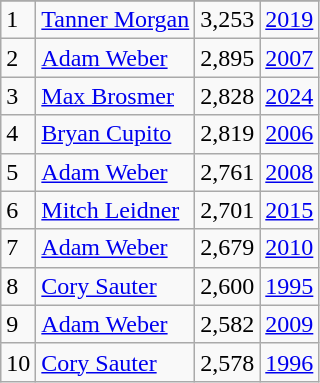<table class="wikitable">
<tr>
</tr>
<tr>
<td>1</td>
<td><a href='#'>Tanner Morgan</a></td>
<td>3,253</td>
<td><a href='#'>2019</a></td>
</tr>
<tr>
<td>2</td>
<td><a href='#'>Adam Weber</a></td>
<td>2,895</td>
<td><a href='#'>2007</a></td>
</tr>
<tr>
<td>3</td>
<td><a href='#'>Max Brosmer</a></td>
<td>2,828</td>
<td><a href='#'>2024</a></td>
</tr>
<tr>
<td>4</td>
<td><a href='#'>Bryan Cupito</a></td>
<td>2,819</td>
<td><a href='#'>2006</a></td>
</tr>
<tr>
<td>5</td>
<td><a href='#'>Adam Weber</a></td>
<td>2,761</td>
<td><a href='#'>2008</a></td>
</tr>
<tr>
<td>6</td>
<td><a href='#'>Mitch Leidner</a></td>
<td>2,701</td>
<td><a href='#'>2015</a></td>
</tr>
<tr>
<td>7</td>
<td><a href='#'>Adam Weber</a></td>
<td>2,679</td>
<td><a href='#'>2010</a></td>
</tr>
<tr>
<td>8</td>
<td><a href='#'>Cory Sauter</a></td>
<td>2,600</td>
<td><a href='#'>1995</a></td>
</tr>
<tr>
<td>9</td>
<td><a href='#'>Adam Weber</a></td>
<td>2,582</td>
<td><a href='#'>2009</a></td>
</tr>
<tr>
<td>10</td>
<td><a href='#'>Cory Sauter</a></td>
<td>2,578</td>
<td><a href='#'>1996</a></td>
</tr>
</table>
